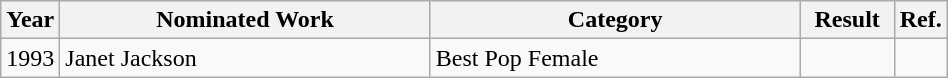<table class="wikitable" width="50%">
<tr>
<th width="5%">Year</th>
<th width="40%">Nominated Work</th>
<th width="40%">Category</th>
<th width="10%">Result</th>
<th width="5%">Ref.</th>
</tr>
<tr>
<td>1993</td>
<td>Janet Jackson</td>
<td>Best Pop Female</td>
<td></td>
<td></td>
</tr>
</table>
